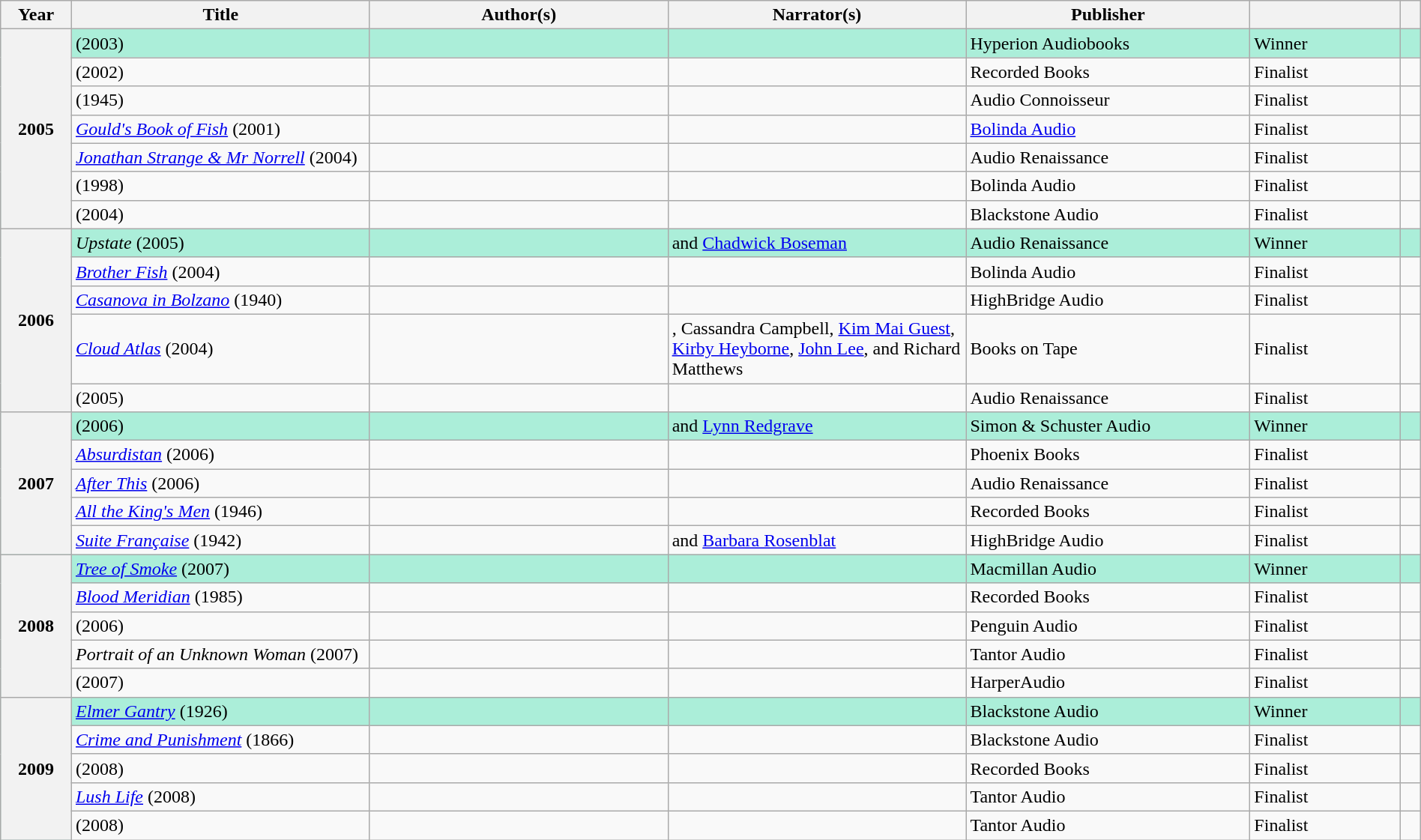<table class="wikitable sortable mw-collapsible" style="width:100%">
<tr>
<th scope="col" width="5%">Year</th>
<th scope="col" width="21%">Title</th>
<th scope="col" width="21%">Author(s)</th>
<th scope="col" width="21%">Narrator(s)</th>
<th scope="col" width="20%">Publisher</th>
<th></th>
<th></th>
</tr>
<tr style="background:#ABEED9">
<th rowspan="7">2005<br></th>
<td><em></em> (2003)</td>
<td></td>
<td></td>
<td>Hyperion Audiobooks</td>
<td>Winner</td>
<td></td>
</tr>
<tr>
<td><em></em> (2002)</td>
<td></td>
<td></td>
<td>Recorded Books</td>
<td>Finalist</td>
<td></td>
</tr>
<tr>
<td><em></em> (1945)</td>
<td></td>
<td></td>
<td>Audio Connoisseur</td>
<td>Finalist</td>
<td></td>
</tr>
<tr>
<td><em><a href='#'>Gould's Book of Fish</a></em> (2001)</td>
<td></td>
<td></td>
<td><a href='#'>Bolinda Audio</a></td>
<td>Finalist</td>
<td></td>
</tr>
<tr>
<td><em><a href='#'>Jonathan Strange & Mr Norrell</a></em> (2004)</td>
<td></td>
<td></td>
<td>Audio Renaissance</td>
<td>Finalist</td>
<td></td>
</tr>
<tr>
<td><em></em> (1998)</td>
<td></td>
<td></td>
<td>Bolinda Audio</td>
<td>Finalist</td>
<td></td>
</tr>
<tr>
<td><em></em> (2004)</td>
<td></td>
<td></td>
<td>Blackstone Audio</td>
<td>Finalist</td>
<td></td>
</tr>
<tr style="background:#ABEED9">
<th rowspan="5">2006<br></th>
<td><em>Upstate</em> (2005)</td>
<td></td>
<td> and <a href='#'>Chadwick Boseman</a></td>
<td>Audio Renaissance</td>
<td>Winner</td>
<td></td>
</tr>
<tr>
<td><em><a href='#'>Brother Fish</a></em> (2004)</td>
<td></td>
<td></td>
<td>Bolinda Audio</td>
<td>Finalist</td>
<td></td>
</tr>
<tr>
<td><em><a href='#'>Casanova in Bolzano</a></em> (1940)</td>
<td></td>
<td></td>
<td>HighBridge Audio</td>
<td>Finalist</td>
<td></td>
</tr>
<tr>
<td><em><a href='#'>Cloud Atlas</a></em> (2004)</td>
<td></td>
<td>, Cassandra Campbell, <a href='#'>Kim Mai Guest</a>, <a href='#'>Kirby Heyborne</a>, <a href='#'>John Lee</a>, and Richard Matthews</td>
<td>Books on Tape</td>
<td>Finalist</td>
<td></td>
</tr>
<tr>
<td><em></em> (2005)</td>
<td></td>
<td></td>
<td>Audio Renaissance</td>
<td>Finalist</td>
<td></td>
</tr>
<tr style="background:#ABEED9">
<th rowspan="5">2007<br></th>
<td><em></em> (2006)</td>
<td></td>
<td> and <a href='#'>Lynn Redgrave</a></td>
<td>Simon & Schuster Audio</td>
<td>Winner</td>
<td></td>
</tr>
<tr>
<td><em><a href='#'>Absurdistan</a></em> (2006)</td>
<td></td>
<td></td>
<td>Phoenix Books</td>
<td>Finalist</td>
<td></td>
</tr>
<tr>
<td><em><a href='#'>After This</a></em> (2006)</td>
<td></td>
<td></td>
<td>Audio Renaissance</td>
<td>Finalist</td>
<td></td>
</tr>
<tr>
<td><em><a href='#'>All the King's Men</a></em> (1946)</td>
<td></td>
<td></td>
<td>Recorded Books</td>
<td>Finalist</td>
<td></td>
</tr>
<tr>
<td><em><a href='#'>Suite Française</a></em> (1942)</td>
<td></td>
<td> and <a href='#'>Barbara Rosenblat</a></td>
<td>HighBridge Audio</td>
<td>Finalist</td>
<td></td>
</tr>
<tr style="background:#ABEED9">
<th rowspan="5">2008<br></th>
<td><em><a href='#'>Tree of Smoke</a></em> (2007)</td>
<td></td>
<td></td>
<td>Macmillan Audio</td>
<td>Winner</td>
<td></td>
</tr>
<tr>
<td><em><a href='#'>Blood Meridian</a></em> (1985)</td>
<td></td>
<td></td>
<td>Recorded Books</td>
<td>Finalist</td>
<td></td>
</tr>
<tr>
<td><em></em> (2006)</td>
<td></td>
<td></td>
<td>Penguin Audio</td>
<td>Finalist</td>
<td></td>
</tr>
<tr>
<td><em>Portrait of an Unknown Woman</em> (2007)</td>
<td></td>
<td></td>
<td>Tantor Audio</td>
<td>Finalist</td>
<td></td>
</tr>
<tr>
<td><em></em> (2007)</td>
<td></td>
<td></td>
<td>HarperAudio</td>
<td>Finalist</td>
<td></td>
</tr>
<tr style="background:#ABEED9">
<th rowspan="5">2009<br></th>
<td><em><a href='#'>Elmer Gantry</a></em> (1926)</td>
<td></td>
<td></td>
<td>Blackstone Audio</td>
<td>Winner</td>
<td></td>
</tr>
<tr>
<td><em><a href='#'>Crime and Punishment</a></em> (1866)</td>
<td></td>
<td></td>
<td>Blackstone Audio</td>
<td>Finalist</td>
<td></td>
</tr>
<tr>
<td><em></em> (2008)</td>
<td></td>
<td></td>
<td>Recorded Books</td>
<td>Finalist</td>
<td></td>
</tr>
<tr>
<td><em><a href='#'>Lush Life</a></em> (2008)</td>
<td></td>
<td></td>
<td>Tantor Audio</td>
<td>Finalist</td>
<td></td>
</tr>
<tr>
<td><em></em> (2008)</td>
<td></td>
<td></td>
<td>Tantor Audio</td>
<td>Finalist</td>
<td></td>
</tr>
</table>
